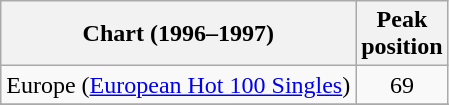<table class="wikitable sortable">
<tr>
<th>Chart (1996–1997)</th>
<th>Peak<br>position</th>
</tr>
<tr>
<td align="left">Europe (<a href='#'>European Hot 100 Singles</a>)</td>
<td align="center">69</td>
</tr>
<tr>
</tr>
<tr>
</tr>
<tr>
</tr>
<tr>
</tr>
<tr>
</tr>
<tr>
</tr>
<tr>
</tr>
<tr>
</tr>
<tr>
</tr>
<tr>
</tr>
<tr>
</tr>
</table>
